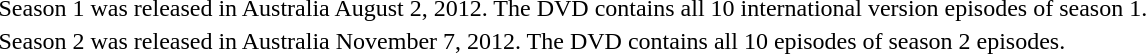<table wikitable>
<tr>
<td>Season 1 was released in Australia August 2, 2012. The DVD contains all 10 international version episodes of season 1.<br></td>
</tr>
<tr>
<td>Season 2 was released in Australia November 7, 2012. The DVD contains all 10 episodes of season 2 episodes.<br></td>
</tr>
</table>
